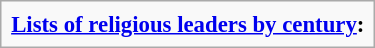<table class="infobox" style="font-size: 95%">
<tr>
<td><strong><a href='#'>Lists of religious leaders by century</a>:</strong><br></td>
</tr>
</table>
